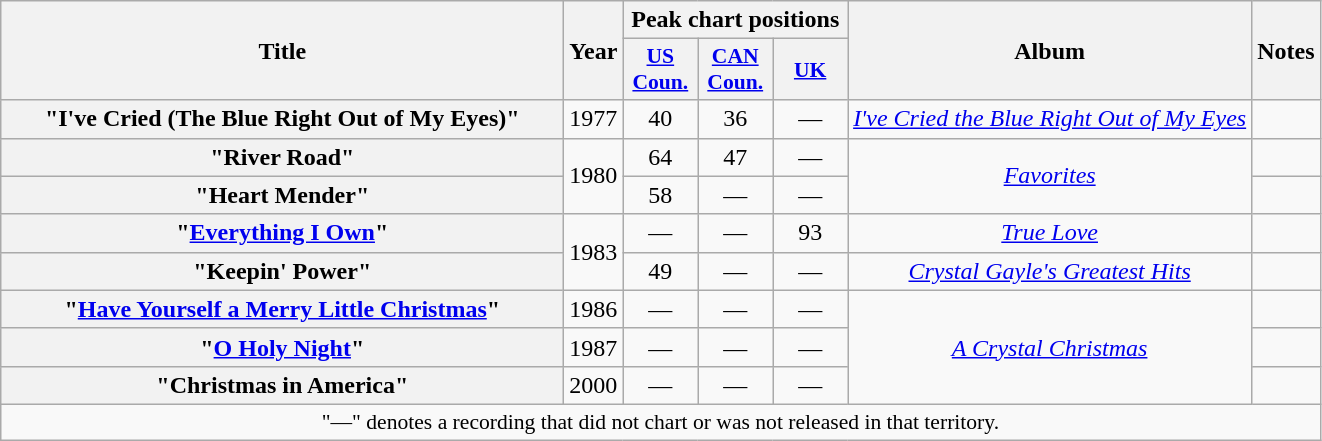<table class="wikitable plainrowheaders" style="text-align:center;" border="1">
<tr>
<th scope="col" rowspan="2" style="width:23em;">Title</th>
<th scope="col" rowspan="2">Year</th>
<th scope="col" colspan="3">Peak chart positions</th>
<th scope="col" rowspan="2">Album</th>
<th scope="col" rowspan="2">Notes</th>
</tr>
<tr>
<th scope="col" style="width:3em;font-size:90%;"><a href='#'>US<br>Coun.</a><br></th>
<th scope="col" style="width:3em;font-size:90%;"><a href='#'>CAN<br>Coun.</a><br></th>
<th scope="col" style="width:3em;font-size:90%;"><a href='#'>UK</a><br></th>
</tr>
<tr>
<th scope="row">"I've Cried (The Blue Right Out of My Eyes)"</th>
<td>1977</td>
<td>40</td>
<td>36</td>
<td>—</td>
<td><em><a href='#'>I've Cried the Blue Right Out of My Eyes</a></em></td>
<td></td>
</tr>
<tr>
<th scope="row">"River Road"</th>
<td rowspan="2">1980</td>
<td>64</td>
<td>47</td>
<td>—</td>
<td rowspan="2"><em><a href='#'>Favorites</a></em></td>
<td></td>
</tr>
<tr>
<th scope="row">"Heart Mender"</th>
<td>58</td>
<td>—</td>
<td>—</td>
<td></td>
</tr>
<tr>
<th scope="row">"<a href='#'>Everything I Own</a>"</th>
<td rowspan="2">1983</td>
<td>—</td>
<td>—</td>
<td>93</td>
<td><em><a href='#'>True Love</a></em></td>
<td></td>
</tr>
<tr>
<th scope="row">"Keepin' Power"</th>
<td>49</td>
<td>—</td>
<td>—</td>
<td><em><a href='#'>Crystal Gayle's Greatest Hits</a></em></td>
<td></td>
</tr>
<tr>
<th scope="row">"<a href='#'>Have Yourself a Merry Little Christmas</a>"</th>
<td>1986</td>
<td>—</td>
<td>—</td>
<td>—</td>
<td rowspan="3"><em><a href='#'>A Crystal Christmas</a></em></td>
<td></td>
</tr>
<tr>
<th scope="row">"<a href='#'>O Holy Night</a>"</th>
<td>1987</td>
<td>—</td>
<td>—</td>
<td>—</td>
<td></td>
</tr>
<tr>
<th scope="row">"Christmas in America"</th>
<td>2000</td>
<td>—</td>
<td>—</td>
<td>—</td>
<td></td>
</tr>
<tr>
<td colspan="7" style="font-size:90%">"—" denotes a recording that did not chart or was not released in that territory.</td>
</tr>
</table>
